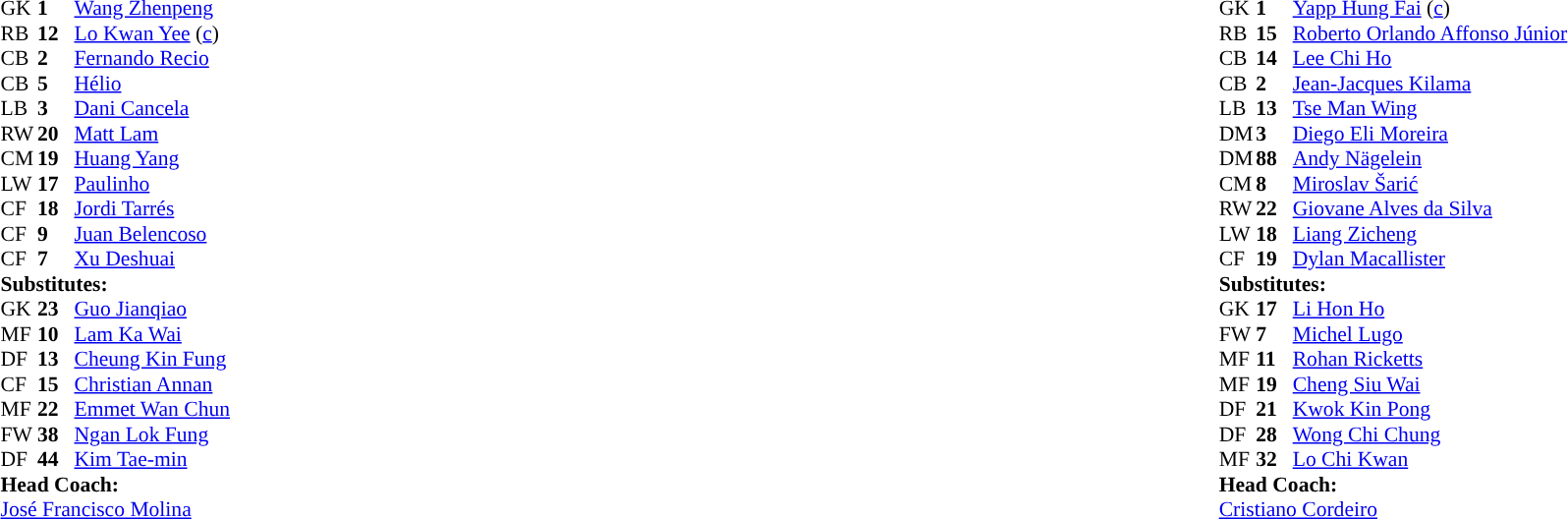<table style="width:100%">
<tr>
<td style="vertical-align:top; width:40%"><br><table cellspacing="0" cellpadding="0" style="font-size:90%">
<tr>
<th width=25></th>
<th width=25></th>
</tr>
<tr>
<td>GK</td>
<td><strong>1</strong></td>
<td> <a href='#'>Wang Zhenpeng</a></td>
</tr>
<tr>
<td>RB</td>
<td><strong>12</strong></td>
<td> <a href='#'>Lo Kwan Yee</a> (<a href='#'>c</a>)</td>
<td></td>
</tr>
<tr>
<td>CB</td>
<td><strong>2</strong></td>
<td> <a href='#'>Fernando Recio</a></td>
</tr>
<tr>
<td>CB</td>
<td><strong>5</strong></td>
<td> <a href='#'>Hélio</a></td>
</tr>
<tr>
<td>LB</td>
<td><strong>3</strong></td>
<td> <a href='#'>Dani Cancela</a></td>
<td></td>
</tr>
<tr>
<td>RW</td>
<td><strong>20</strong></td>
<td> <a href='#'>Matt Lam</a></td>
<td></td>
<td></td>
</tr>
<tr>
<td>CM</td>
<td><strong>19</strong></td>
<td> <a href='#'>Huang Yang</a></td>
</tr>
<tr>
<td>LW</td>
<td><strong>17</strong></td>
<td> <a href='#'>Paulinho</a></td>
<td></td>
</tr>
<tr>
<td>CF</td>
<td><strong>18</strong></td>
<td> <a href='#'>Jordi Tarrés</a></td>
<td></td>
<td></td>
</tr>
<tr>
<td>CF</td>
<td><strong>9</strong></td>
<td> <a href='#'>Juan Belencoso</a></td>
</tr>
<tr>
<td>CF</td>
<td><strong>7</strong></td>
<td> <a href='#'>Xu Deshuai</a></td>
<td></td>
<td></td>
</tr>
<tr>
<td colspan=3><strong>Substitutes:</strong></td>
</tr>
<tr>
<td>GK</td>
<td><strong>23</strong></td>
<td> <a href='#'>Guo Jianqiao</a></td>
</tr>
<tr>
<td>MF</td>
<td><strong>10</strong></td>
<td> <a href='#'>Lam Ka Wai</a></td>
<td></td>
<td></td>
</tr>
<tr>
<td>DF</td>
<td><strong>13</strong></td>
<td> <a href='#'>Cheung Kin Fung</a></td>
</tr>
<tr>
<td>CF</td>
<td><strong>15</strong></td>
<td> <a href='#'>Christian Annan</a></td>
<td></td>
<td></td>
</tr>
<tr>
<td>MF</td>
<td><strong>22</strong></td>
<td> <a href='#'>Emmet Wan Chun</a></td>
</tr>
<tr>
<td>FW</td>
<td><strong>38</strong></td>
<td> <a href='#'>Ngan Lok Fung</a></td>
</tr>
<tr>
<td>DF</td>
<td><strong>44</strong></td>
<td> <a href='#'>Kim Tae-min</a></td>
<td></td>
<td></td>
</tr>
<tr>
<td colspan=3><strong>Head Coach:</strong></td>
</tr>
<tr>
<td colspan=4> <a href='#'>José Francisco Molina</a></td>
</tr>
</table>
</td>
<td style="vertical-align:top"></td>
<td style="vertical-align:top;width:50%"><br><table cellspacing="0" cellpadding="0" style="font-size:90%;margin:auto">
<tr>
<th width=25></th>
<th width=25></th>
</tr>
<tr>
<td>GK</td>
<td><strong>1</strong></td>
<td> <a href='#'>Yapp Hung Fai</a> (<a href='#'>c</a>)</td>
</tr>
<tr>
<td>RB</td>
<td><strong>15</strong></td>
<td> <a href='#'>Roberto Orlando Affonso Júnior</a></td>
</tr>
<tr>
<td>CB</td>
<td><strong>14</strong></td>
<td> <a href='#'>Lee Chi Ho</a></td>
<td></td>
</tr>
<tr>
<td>CB</td>
<td><strong>2</strong></td>
<td> <a href='#'>Jean-Jacques Kilama</a></td>
<td></td>
</tr>
<tr>
<td>LB</td>
<td><strong>13</strong></td>
<td> <a href='#'>Tse Man Wing</a></td>
<td></td>
</tr>
<tr>
<td>DM</td>
<td><strong>3</strong></td>
<td> <a href='#'>Diego Eli Moreira</a></td>
<td></td>
<td></td>
</tr>
<tr>
<td>DM</td>
<td><strong>88</strong></td>
<td> <a href='#'>Andy Nägelein</a></td>
<td></td>
</tr>
<tr>
<td>CM</td>
<td><strong>8</strong></td>
<td> <a href='#'>Miroslav Šarić</a></td>
<td></td>
<td></td>
</tr>
<tr>
<td>RW</td>
<td><strong>22</strong></td>
<td> <a href='#'>Giovane Alves da Silva</a></td>
</tr>
<tr>
<td>LW</td>
<td><strong>18</strong></td>
<td> <a href='#'>Liang Zicheng</a></td>
<td></td>
<td></td>
</tr>
<tr>
<td>CF</td>
<td><strong>19</strong></td>
<td> <a href='#'>Dylan Macallister</a></td>
</tr>
<tr>
<td colspan=3><strong>Substitutes:</strong></td>
</tr>
<tr>
<td>GK</td>
<td><strong>17</strong></td>
<td> <a href='#'>Li Hon Ho</a></td>
</tr>
<tr>
<td>FW</td>
<td><strong>7</strong></td>
<td> <a href='#'>Michel Lugo</a></td>
<td></td>
<td></td>
</tr>
<tr>
<td>MF</td>
<td><strong>11</strong></td>
<td> <a href='#'>Rohan Ricketts</a></td>
<td></td>
<td></td>
</tr>
<tr>
<td>MF</td>
<td><strong>19</strong></td>
<td> <a href='#'>Cheng Siu Wai</a></td>
</tr>
<tr>
<td>DF</td>
<td><strong>21</strong></td>
<td> <a href='#'>Kwok Kin Pong</a></td>
</tr>
<tr>
<td>DF</td>
<td><strong>28</strong></td>
<td> <a href='#'>Wong Chi Chung</a></td>
<td></td>
<td></td>
</tr>
<tr>
<td>MF</td>
<td><strong>32</strong></td>
<td> <a href='#'>Lo Chi Kwan</a></td>
</tr>
<tr>
<td colspan=3><strong>Head Coach:</strong></td>
</tr>
<tr>
<td colspan=4> <a href='#'>Cristiano Cordeiro</a></td>
</tr>
</table>
</td>
</tr>
</table>
